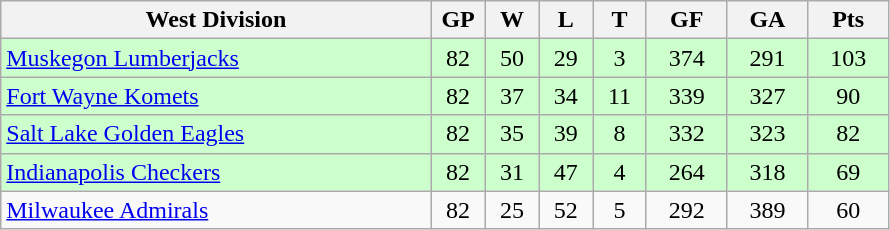<table class="wikitable">
<tr>
<th width="40%">West Division</th>
<th width="5%">GP</th>
<th width="5%">W</th>
<th width="5%">L</th>
<th width="5%">T</th>
<th width="7.5%">GF</th>
<th width="7.5%">GA</th>
<th width="7.5%">Pts</th>
</tr>
<tr align="center" bgcolor="#CCFFCC">
<td align="left"><a href='#'>Muskegon Lumberjacks</a></td>
<td>82</td>
<td>50</td>
<td>29</td>
<td>3</td>
<td>374</td>
<td>291</td>
<td>103</td>
</tr>
<tr align="center" bgcolor="#CCFFCC">
<td align="left"><a href='#'>Fort Wayne Komets</a></td>
<td>82</td>
<td>37</td>
<td>34</td>
<td>11</td>
<td>339</td>
<td>327</td>
<td>90</td>
</tr>
<tr align="center" bgcolor="#CCFFCC">
<td align="left"><a href='#'>Salt Lake Golden Eagles</a></td>
<td>82</td>
<td>35</td>
<td>39</td>
<td>8</td>
<td>332</td>
<td>323</td>
<td>82</td>
</tr>
<tr align="center" bgcolor="#CCFFCC">
<td align="left"><a href='#'>Indianapolis Checkers</a></td>
<td>82</td>
<td>31</td>
<td>47</td>
<td>4</td>
<td>264</td>
<td>318</td>
<td>69</td>
</tr>
<tr align="center">
<td align="left"><a href='#'>Milwaukee Admirals</a></td>
<td>82</td>
<td>25</td>
<td>52</td>
<td>5</td>
<td>292</td>
<td>389</td>
<td>60</td>
</tr>
</table>
